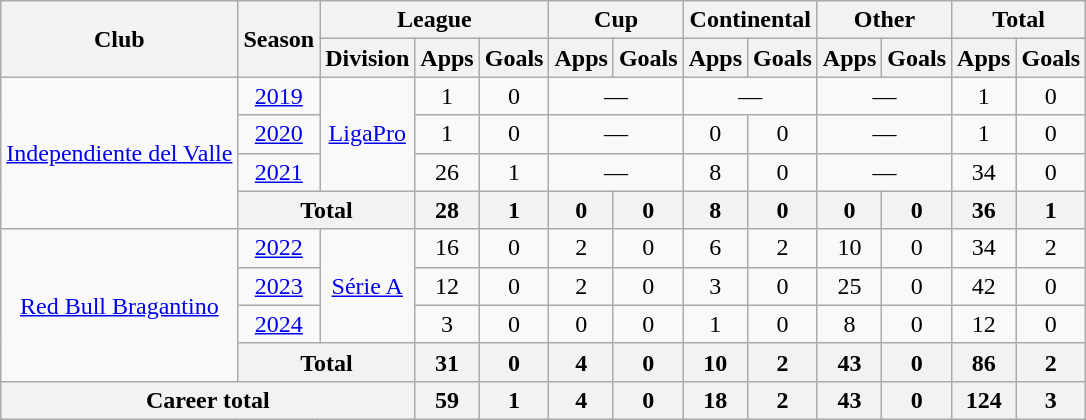<table class="wikitable" style="text-align: center">
<tr>
<th rowspan="2">Club</th>
<th rowspan="2">Season</th>
<th colspan="3">League</th>
<th colspan="2">Cup</th>
<th colspan="2">Continental</th>
<th colspan="2">Other</th>
<th colspan="2">Total</th>
</tr>
<tr>
<th>Division</th>
<th>Apps</th>
<th>Goals</th>
<th>Apps</th>
<th>Goals</th>
<th>Apps</th>
<th>Goals</th>
<th>Apps</th>
<th>Goals</th>
<th>Apps</th>
<th>Goals</th>
</tr>
<tr>
<td rowspan="4"><a href='#'>Independiente del Valle</a></td>
<td><a href='#'>2019</a></td>
<td rowspan="3"><a href='#'>LigaPro</a></td>
<td>1</td>
<td>0</td>
<td colspan="2">—</td>
<td colspan="2">—</td>
<td colspan="2">—</td>
<td>1</td>
<td>0</td>
</tr>
<tr>
<td><a href='#'>2020</a></td>
<td>1</td>
<td>0</td>
<td colspan="2">—</td>
<td>0</td>
<td>0</td>
<td colspan="2">—</td>
<td>1</td>
<td>0</td>
</tr>
<tr>
<td><a href='#'>2021</a></td>
<td>26</td>
<td>1</td>
<td colspan="2">—</td>
<td>8</td>
<td>0</td>
<td colspan="2">—</td>
<td>34</td>
<td>0</td>
</tr>
<tr>
<th colspan="2"><strong>Total</strong></th>
<th>28</th>
<th>1</th>
<th>0</th>
<th>0</th>
<th>8</th>
<th>0</th>
<th>0</th>
<th>0</th>
<th>36</th>
<th>1</th>
</tr>
<tr>
<td rowspan="4"><a href='#'>Red Bull Bragantino</a></td>
<td><a href='#'>2022</a></td>
<td rowspan="3"><a href='#'>Série A</a></td>
<td>16</td>
<td>0</td>
<td>2</td>
<td>0</td>
<td>6</td>
<td>2</td>
<td>10</td>
<td>0</td>
<td>34</td>
<td>2</td>
</tr>
<tr>
<td><a href='#'>2023</a></td>
<td>12</td>
<td>0</td>
<td>2</td>
<td>0</td>
<td>3</td>
<td>0</td>
<td>25</td>
<td>0</td>
<td>42</td>
<td>0</td>
</tr>
<tr>
<td><a href='#'>2024</a></td>
<td>3</td>
<td>0</td>
<td>0</td>
<td>0</td>
<td>1</td>
<td>0</td>
<td>8</td>
<td>0</td>
<td>12</td>
<td>0</td>
</tr>
<tr>
<th colspan="2"><strong>Total</strong></th>
<th>31</th>
<th>0</th>
<th>4</th>
<th>0</th>
<th>10</th>
<th>2</th>
<th>43</th>
<th>0</th>
<th>86</th>
<th>2</th>
</tr>
<tr>
<th colspan="3"><strong>Career total</strong></th>
<th>59</th>
<th>1</th>
<th>4</th>
<th>0</th>
<th>18</th>
<th>2</th>
<th>43</th>
<th>0</th>
<th>124</th>
<th>3</th>
</tr>
</table>
